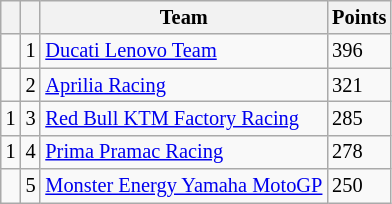<table class="wikitable" style="font-size: 85%;">
<tr>
<th></th>
<th></th>
<th>Team</th>
<th>Points</th>
</tr>
<tr>
<td></td>
<td align=center>1</td>
<td> <a href='#'>Ducati Lenovo Team</a></td>
<td align=left>396</td>
</tr>
<tr>
<td></td>
<td align=center>2</td>
<td> <a href='#'>Aprilia Racing</a></td>
<td align=left>321</td>
</tr>
<tr>
<td> 1</td>
<td align=center>3</td>
<td> <a href='#'>Red Bull KTM Factory Racing</a></td>
<td align=left>285</td>
</tr>
<tr>
<td> 1</td>
<td align=center>4</td>
<td> <a href='#'>Prima Pramac Racing</a></td>
<td align=left>278</td>
</tr>
<tr>
<td></td>
<td align=center>5</td>
<td> <a href='#'>Monster Energy Yamaha MotoGP</a></td>
<td align=left>250</td>
</tr>
</table>
